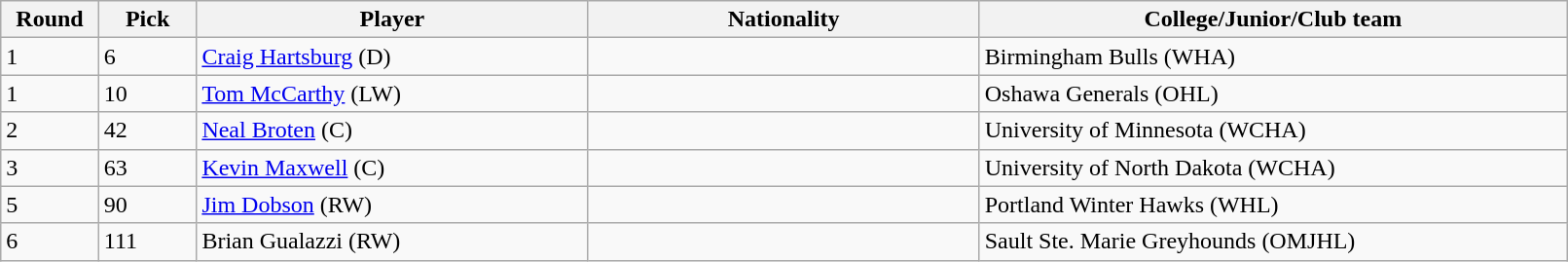<table class="wikitable">
<tr>
<th bgcolor="#DDDDFF" width="5%">Round</th>
<th bgcolor="#DDDDFF" width="5%">Pick</th>
<th bgcolor="#DDDDFF" width="20%">Player</th>
<th bgcolor="#DDDDFF" width="20%">Nationality</th>
<th bgcolor="#DDDDFF" width="30%">College/Junior/Club team</th>
</tr>
<tr>
<td>1</td>
<td>6</td>
<td><a href='#'>Craig Hartsburg</a> (D)</td>
<td></td>
<td>Birmingham Bulls (WHA)</td>
</tr>
<tr>
<td>1</td>
<td>10</td>
<td><a href='#'>Tom McCarthy</a> (LW)</td>
<td></td>
<td>Oshawa Generals (OHL)</td>
</tr>
<tr>
<td>2</td>
<td>42</td>
<td><a href='#'>Neal Broten</a> (C)</td>
<td></td>
<td>University of Minnesota (WCHA)</td>
</tr>
<tr>
<td>3</td>
<td>63</td>
<td><a href='#'>Kevin Maxwell</a> (C)</td>
<td></td>
<td>University of North Dakota (WCHA)</td>
</tr>
<tr>
<td>5</td>
<td>90</td>
<td><a href='#'>Jim Dobson</a> (RW)</td>
<td></td>
<td>Portland Winter Hawks (WHL)</td>
</tr>
<tr>
<td>6</td>
<td>111</td>
<td>Brian Gualazzi (RW)</td>
<td></td>
<td>Sault Ste. Marie Greyhounds (OMJHL)</td>
</tr>
</table>
